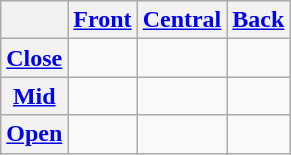<table class="wikitable">
<tr>
<th></th>
<th><a href='#'>Front</a></th>
<th><a href='#'>Central</a></th>
<th><a href='#'>Back</a></th>
</tr>
<tr>
<th><a href='#'>Close</a></th>
<td></td>
<td></td>
<td></td>
</tr>
<tr>
<th><a href='#'>Mid</a></th>
<td> </td>
<td></td>
<td></td>
</tr>
<tr>
<th><a href='#'>Open</a></th>
<td></td>
<td></td>
<td></td>
</tr>
</table>
